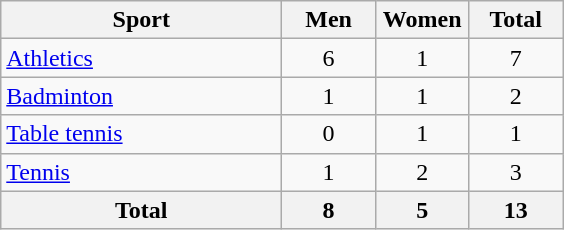<table class="wikitable sortable" style="text-align:center;">
<tr>
<th width="180">Sport</th>
<th width="55">Men</th>
<th width="55">Women</th>
<th width="55">Total</th>
</tr>
<tr>
<td align="left"><a href='#'>Athletics</a></td>
<td>6</td>
<td>1</td>
<td>7</td>
</tr>
<tr>
<td align="left"><a href='#'>Badminton</a></td>
<td>1</td>
<td>1</td>
<td>2</td>
</tr>
<tr>
<td align="left"><a href='#'>Table tennis</a></td>
<td>0</td>
<td>1</td>
<td>1</td>
</tr>
<tr>
<td align="left"><a href='#'>Tennis</a></td>
<td>1</td>
<td>2</td>
<td>3</td>
</tr>
<tr>
<th align="left">Total</th>
<th>8</th>
<th>5</th>
<th>13</th>
</tr>
</table>
